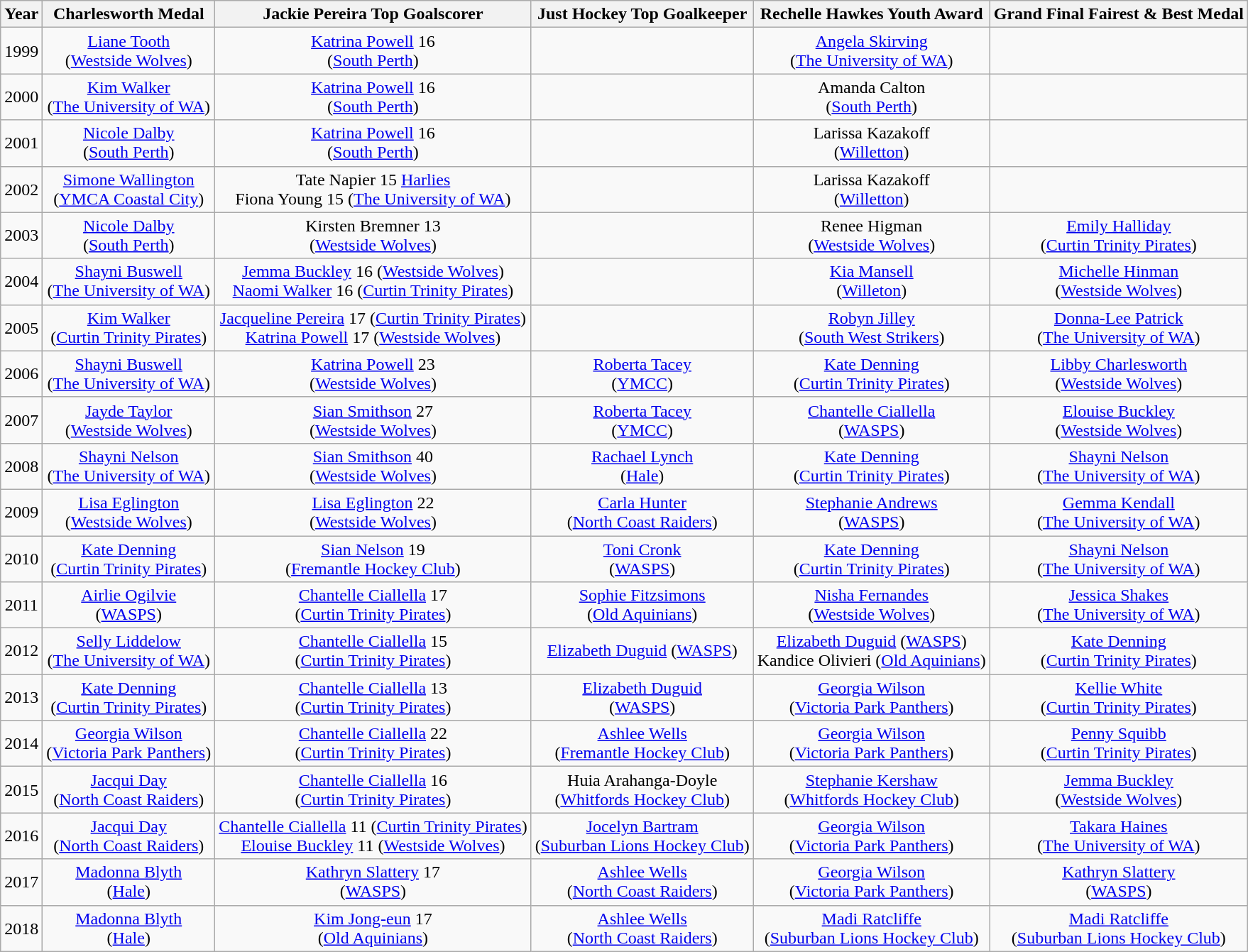<table class="wikitable">
<tr>
<th>Year</th>
<th>Charlesworth Medal</th>
<th>Jackie Pereira Top Goalscorer</th>
<th>Just Hockey Top Goalkeeper</th>
<th>Rechelle Hawkes Youth Award</th>
<th>Grand Final Fairest & Best Medal</th>
</tr>
<tr align=center>
<td>1999</td>
<td><a href='#'>Liane Tooth</a><br>(<a href='#'>Westside Wolves</a>)</td>
<td><a href='#'>Katrina Powell</a> 16<br>(<a href='#'>South Perth</a>)</td>
<td></td>
<td><a href='#'>Angela Skirving</a><br>(<a href='#'>The University of WA</a>)</td>
<td></td>
</tr>
<tr align=center>
<td>2000</td>
<td><a href='#'>Kim Walker</a><br>(<a href='#'>The University of WA</a>)</td>
<td><a href='#'>Katrina Powell</a> 16<br>(<a href='#'>South Perth</a>)</td>
<td></td>
<td>Amanda Calton <br>(<a href='#'>South Perth</a>)</td>
<td></td>
</tr>
<tr align=center>
<td>2001</td>
<td><a href='#'>Nicole Dalby</a><br>(<a href='#'>South Perth</a>)</td>
<td><a href='#'>Katrina Powell</a> 16<br>(<a href='#'>South Perth</a>)</td>
<td></td>
<td>Larissa Kazakoff <br>(<a href='#'>Willetton</a>)</td>
<td></td>
</tr>
<tr align=center>
<td>2002</td>
<td><a href='#'>Simone Wallington</a><br>(<a href='#'>YMCA Coastal City</a>)</td>
<td>Tate Napier 15 <a href='#'>Harlies</a> <br> Fiona Young 15 (<a href='#'>The University of WA</a>)</td>
<td></td>
<td>Larissa Kazakoff <br>(<a href='#'>Willetton</a>)</td>
<td></td>
</tr>
<tr align=center>
<td>2003</td>
<td><a href='#'>Nicole Dalby</a><br>(<a href='#'>South Perth</a>)</td>
<td>Kirsten Bremner 13<br>(<a href='#'>Westside Wolves</a>)</td>
<td></td>
<td>Renee Higman <br>(<a href='#'>Westside Wolves</a>)</td>
<td><a href='#'>Emily Halliday</a><br>(<a href='#'>Curtin Trinity Pirates</a>)</td>
</tr>
<tr align=center>
<td>2004</td>
<td><a href='#'>Shayni Buswell</a><br>(<a href='#'>The University of WA</a>)</td>
<td><a href='#'>Jemma Buckley</a> 16 (<a href='#'>Westside Wolves</a>)<br><a href='#'>Naomi Walker</a> 16 (<a href='#'>Curtin Trinity Pirates</a>)</td>
<td></td>
<td><a href='#'>Kia Mansell</a><br>(<a href='#'>Willeton</a>)</td>
<td><a href='#'>Michelle Hinman</a><br>(<a href='#'>Westside Wolves</a>)</td>
</tr>
<tr align=center>
<td>2005</td>
<td><a href='#'>Kim Walker</a><br>(<a href='#'>Curtin Trinity Pirates</a>)</td>
<td><a href='#'>Jacqueline Pereira</a> 17 (<a href='#'>Curtin Trinity Pirates</a>)<br><a href='#'>Katrina Powell</a> 17 (<a href='#'>Westside Wolves</a>)</td>
<td></td>
<td><a href='#'>Robyn Jilley</a><br>(<a href='#'>South West Strikers</a>)</td>
<td><a href='#'>Donna-Lee Patrick</a><br>(<a href='#'>The University of WA</a>)</td>
</tr>
<tr align=center>
<td>2006</td>
<td><a href='#'>Shayni Buswell</a><br>(<a href='#'>The University of WA</a>)</td>
<td><a href='#'>Katrina Powell</a> 23 <br>(<a href='#'>Westside Wolves</a>)</td>
<td><a href='#'>Roberta Tacey</a><br>(<a href='#'>YMCC</a>)</td>
<td><a href='#'>Kate Denning</a><br>(<a href='#'>Curtin Trinity Pirates</a>)</td>
<td><a href='#'>Libby Charlesworth</a><br>(<a href='#'>Westside Wolves</a>)</td>
</tr>
<tr align=center>
<td>2007</td>
<td><a href='#'>Jayde Taylor</a><br>(<a href='#'>Westside Wolves</a>)</td>
<td><a href='#'>Sian Smithson</a> 27<br>(<a href='#'>Westside Wolves</a>)</td>
<td><a href='#'>Roberta Tacey</a><br>(<a href='#'>YMCC</a>)</td>
<td><a href='#'>Chantelle Ciallella</a><br>(<a href='#'>WASPS</a>)</td>
<td><a href='#'>Elouise Buckley</a><br>(<a href='#'>Westside Wolves</a>)</td>
</tr>
<tr align=center>
<td>2008</td>
<td><a href='#'>Shayni Nelson</a><br>(<a href='#'>The University of WA</a>)</td>
<td><a href='#'>Sian Smithson</a> 40<br>(<a href='#'>Westside Wolves</a>)</td>
<td><a href='#'>Rachael Lynch</a><br>(<a href='#'>Hale</a>)</td>
<td><a href='#'>Kate Denning</a><br>(<a href='#'>Curtin Trinity Pirates</a>)</td>
<td><a href='#'>Shayni Nelson</a><br>(<a href='#'>The University of WA</a>)</td>
</tr>
<tr align=center>
<td>2009</td>
<td><a href='#'>Lisa Eglington</a><br>(<a href='#'>Westside Wolves</a>)</td>
<td><a href='#'>Lisa Eglington</a> 22<br>(<a href='#'>Westside Wolves</a>)</td>
<td><a href='#'>Carla Hunter</a><br>(<a href='#'>North Coast Raiders</a>)</td>
<td><a href='#'>Stephanie Andrews</a><br>(<a href='#'>WASPS</a>)</td>
<td><a href='#'>Gemma Kendall</a><br>(<a href='#'>The University of WA</a>)</td>
</tr>
<tr align=center>
<td>2010</td>
<td><a href='#'>Kate Denning</a><br>(<a href='#'>Curtin Trinity Pirates</a>)</td>
<td><a href='#'>Sian Nelson</a> 19<br>(<a href='#'>Fremantle Hockey Club</a>)</td>
<td><a href='#'>Toni Cronk</a><br>(<a href='#'>WASPS</a>)</td>
<td><a href='#'>Kate Denning</a><br>(<a href='#'>Curtin Trinity Pirates</a>)</td>
<td><a href='#'>Shayni Nelson</a><br>(<a href='#'>The University of WA</a>)</td>
</tr>
<tr align=center>
<td>2011</td>
<td><a href='#'>Airlie Ogilvie</a><br>(<a href='#'>WASPS</a>)</td>
<td><a href='#'>Chantelle Ciallella</a> 17<br>(<a href='#'>Curtin Trinity Pirates</a>)</td>
<td><a href='#'>Sophie Fitzsimons</a><br>(<a href='#'>Old Aquinians</a>)</td>
<td><a href='#'>Nisha Fernandes</a><br>(<a href='#'>Westside Wolves</a>)</td>
<td><a href='#'>Jessica Shakes</a><br>(<a href='#'>The University of WA</a>)</td>
</tr>
<tr align=center>
<td>2012</td>
<td><a href='#'>Selly Liddelow</a><br>(<a href='#'>The University of WA</a>)</td>
<td><a href='#'>Chantelle Ciallella</a> 15<br>(<a href='#'>Curtin Trinity Pirates</a>)</td>
<td><a href='#'>Elizabeth Duguid</a> (<a href='#'>WASPS</a>)</td>
<td><a href='#'>Elizabeth Duguid</a> (<a href='#'>WASPS</a>)<br> Kandice Olivieri (<a href='#'>Old Aquinians</a>)</td>
<td><a href='#'>Kate Denning</a><br>(<a href='#'>Curtin Trinity Pirates</a>)</td>
</tr>
<tr align=center>
<td>2013</td>
<td><a href='#'>Kate Denning</a><br>(<a href='#'>Curtin Trinity Pirates</a>)</td>
<td><a href='#'>Chantelle Ciallella</a> 13<br>(<a href='#'>Curtin Trinity Pirates</a>)</td>
<td><a href='#'>Elizabeth Duguid</a><br>(<a href='#'>WASPS</a>)</td>
<td><a href='#'>Georgia Wilson</a><br>(<a href='#'>Victoria Park Panthers</a>)</td>
<td><a href='#'>Kellie White</a><br>(<a href='#'>Curtin Trinity Pirates</a>)</td>
</tr>
<tr align=center>
<td>2014</td>
<td><a href='#'>Georgia Wilson</a><br>(<a href='#'>Victoria Park Panthers</a>)</td>
<td><a href='#'>Chantelle Ciallella</a> 22<br>(<a href='#'>Curtin Trinity Pirates</a>)</td>
<td><a href='#'>Ashlee Wells</a><br>(<a href='#'>Fremantle Hockey Club</a>)</td>
<td><a href='#'>Georgia Wilson</a><br>(<a href='#'>Victoria Park Panthers</a>)</td>
<td><a href='#'>Penny Squibb</a><br>(<a href='#'>Curtin Trinity Pirates</a>)</td>
</tr>
<tr align=center>
<td>2015</td>
<td><a href='#'>Jacqui Day</a><br>(<a href='#'>North Coast Raiders</a>)</td>
<td><a href='#'>Chantelle Ciallella</a> 16<br>(<a href='#'>Curtin Trinity Pirates</a>)</td>
<td>Huia Arahanga-Doyle <br>(<a href='#'>Whitfords Hockey Club</a>)</td>
<td><a href='#'>Stephanie Kershaw</a><br>(<a href='#'>Whitfords Hockey Club</a>)</td>
<td><a href='#'>Jemma Buckley</a><br>(<a href='#'>Westside Wolves</a>)</td>
</tr>
<tr align=center>
<td>2016</td>
<td><a href='#'>Jacqui Day</a><br>(<a href='#'>North Coast Raiders</a>)</td>
<td><a href='#'>Chantelle Ciallella</a> 11 (<a href='#'>Curtin Trinity Pirates</a>)<br><a href='#'>Elouise Buckley</a> 11 (<a href='#'>Westside Wolves</a>)</td>
<td><a href='#'>Jocelyn Bartram</a><br>(<a href='#'>Suburban Lions Hockey Club</a>)</td>
<td><a href='#'>Georgia Wilson</a><br>(<a href='#'>Victoria Park Panthers</a>)</td>
<td><a href='#'>Takara Haines</a><br>(<a href='#'>The University of WA</a>)</td>
</tr>
<tr align=center>
<td>2017</td>
<td><a href='#'>Madonna Blyth</a><br>(<a href='#'>Hale</a>)</td>
<td><a href='#'>Kathryn Slattery</a> 17<br>(<a href='#'>WASPS</a>)</td>
<td><a href='#'>Ashlee Wells</a><br>(<a href='#'>North Coast Raiders</a>)</td>
<td><a href='#'>Georgia Wilson</a><br>(<a href='#'>Victoria Park Panthers</a>)</td>
<td><a href='#'>Kathryn Slattery</a> <br>(<a href='#'>WASPS</a>)</td>
</tr>
<tr align=center>
<td>2018</td>
<td><a href='#'>Madonna Blyth</a><br>(<a href='#'>Hale</a>)</td>
<td><a href='#'>Kim Jong-eun</a> 17<br>(<a href='#'>Old Aquinians</a>)</td>
<td><a href='#'>Ashlee Wells</a><br>(<a href='#'>North Coast Raiders</a>)</td>
<td><a href='#'>Madi Ratcliffe</a><br>(<a href='#'>Suburban Lions Hockey Club</a>)</td>
<td><a href='#'>Madi Ratcliffe</a><br>(<a href='#'>Suburban Lions Hockey Club</a>)</td>
</tr>
</table>
